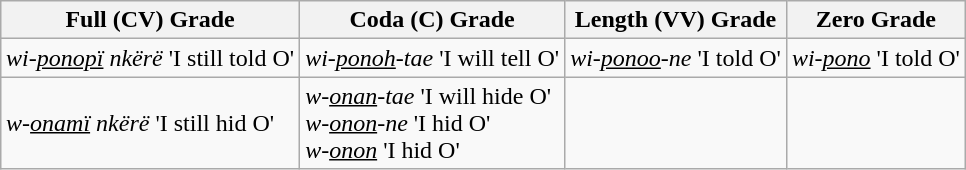<table class="wikitable" style="margin: 1em auto;">
<tr>
<th>Full (CV) Grade</th>
<th>Coda (C) Grade</th>
<th>Length (VV) Grade</th>
<th>Zero Grade</th>
</tr>
<tr>
<td><em>wi-<u>ponopï</u> nkërë</em> 'I still told O'</td>
<td><em>wi-<u>ponoh</u>-tae</em> 'I will tell O'</td>
<td><em>wi-<u>ponoo</u>-ne</em> 'I told O'</td>
<td><em>wi-<u>pono</u></em> 'I told O'</td>
</tr>
<tr>
<td><em>w-<u>onamï</u> nkërë</em> 'I still hid O'</td>
<td><em>w-<u>onan</u>-tae</em> 'I will hide O'<br><em>w-<u>onon</u>-ne</em> 'I hid O'<br><em>w-<u>onon</u></em> 'I hid O'</td>
<td></td>
</tr>
</table>
